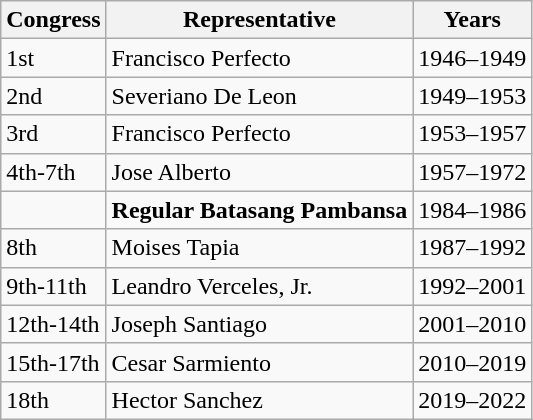<table class="wikitable floatright">
<tr>
<th>Congress</th>
<th>Representative</th>
<th>Years</th>
</tr>
<tr>
<td>1st</td>
<td>Francisco Perfecto</td>
<td>1946–1949</td>
</tr>
<tr>
<td>2nd</td>
<td>Severiano De Leon</td>
<td>1949–1953</td>
</tr>
<tr>
<td>3rd</td>
<td>Francisco Perfecto</td>
<td>1953–1957</td>
</tr>
<tr>
<td>4th-7th</td>
<td>Jose Alberto</td>
<td>1957–1972</td>
</tr>
<tr>
<td></td>
<td><strong>Regular Batasang Pambansa</strong></td>
<td>1984–1986</td>
</tr>
<tr>
<td>8th</td>
<td>Moises Tapia</td>
<td>1987–1992</td>
</tr>
<tr>
<td>9th-11th</td>
<td>Leandro Verceles, Jr.</td>
<td>1992–2001</td>
</tr>
<tr>
<td>12th-14th</td>
<td>Joseph Santiago</td>
<td>2001–2010</td>
</tr>
<tr>
<td>15th-17th</td>
<td>Cesar Sarmiento</td>
<td>2010–2019</td>
</tr>
<tr>
<td>18th</td>
<td>Hector Sanchez</td>
<td>2019–2022</td>
</tr>
</table>
